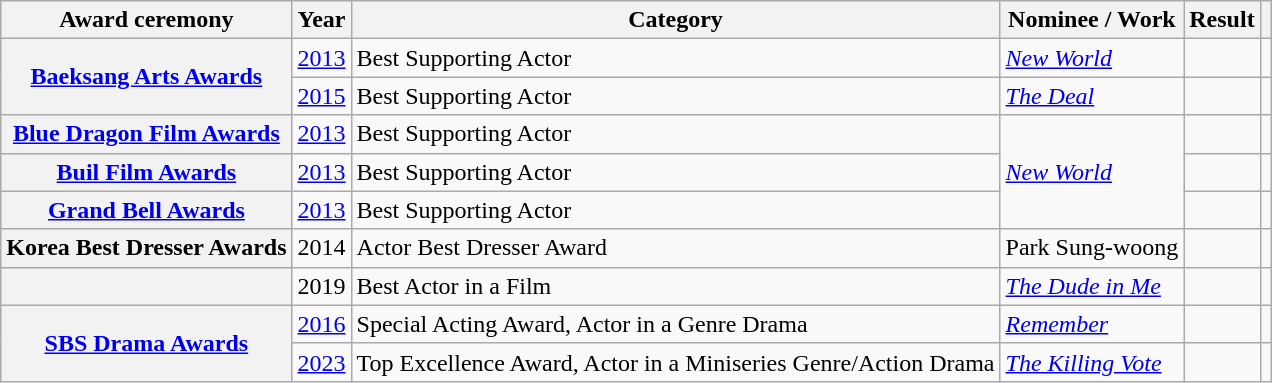<table class="wikitable plainrowheaders sortable">
<tr>
<th scope="col">Award ceremony</th>
<th scope="col">Year</th>
<th scope="col">Category </th>
<th scope="col">Nominee / Work</th>
<th scope="col">Result</th>
<th scope="col" class="unsortable"></th>
</tr>
<tr>
<th scope="row" rowspan="2"><a href='#'>Baeksang Arts Awards</a></th>
<td style="text-align:center"><a href='#'>2013</a></td>
<td>Best Supporting Actor</td>
<td><em><a href='#'>New World</a></em></td>
<td></td>
<td style="text-align:center"></td>
</tr>
<tr>
<td style="text-align:center"><a href='#'>2015</a></td>
<td>Best Supporting Actor</td>
<td><em><a href='#'>The Deal</a></em></td>
<td></td>
<td style="text-align:center"></td>
</tr>
<tr>
<th scope="row"><a href='#'>Blue Dragon Film Awards</a></th>
<td style="text-align:center"><a href='#'>2013</a></td>
<td>Best Supporting Actor</td>
<td rowspan="3"><em><a href='#'>New World</a></em></td>
<td></td>
<td style="text-align:center"></td>
</tr>
<tr>
<th scope="row"><a href='#'>Buil Film Awards</a></th>
<td style="text-align:center"><a href='#'>2013</a></td>
<td>Best Supporting Actor</td>
<td></td>
<td style="text-align:center"></td>
</tr>
<tr>
<th scope="row"><a href='#'>Grand Bell Awards</a></th>
<td style="text-align:center"><a href='#'>2013</a></td>
<td>Best Supporting Actor</td>
<td></td>
<td style="text-align:center"></td>
</tr>
<tr>
<th scope="row">Korea Best Dresser Awards</th>
<td style="text-align:center">2014</td>
<td>Actor Best Dresser Award</td>
<td>Park Sung-woong</td>
<td></td>
<td style="text-align:center"></td>
</tr>
<tr>
<th scope="row"></th>
<td style="text-align:center">2019</td>
<td>Best Actor in a Film</td>
<td><em><a href='#'>The Dude in Me</a></em></td>
<td></td>
<td style="text-align:center"></td>
</tr>
<tr>
<th scope="row" rowspan="2"><a href='#'>SBS Drama Awards</a></th>
<td style="text-align:center"><a href='#'>2016</a></td>
<td>Special Acting Award, Actor in a Genre Drama</td>
<td><em><a href='#'>Remember</a></em></td>
<td></td>
<td style="text-align:center"></td>
</tr>
<tr>
<td style="text-align:center"><a href='#'>2023</a></td>
<td>Top Excellence Award, Actor in a Miniseries Genre/Action Drama</td>
<td><em><a href='#'>The Killing Vote</a></em></td>
<td></td>
<td style="text-align:center"></td>
</tr>
</table>
